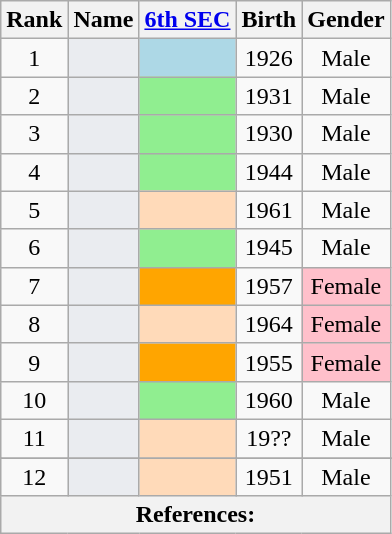<table class="wikitable sortable" style=text-align:center>
<tr>
<th>Rank</th>
<th>Name</th>
<th unsortable><a href='#'>6th SEC</a></th>
<th>Birth</th>
<th>Gender</th>
</tr>
<tr>
<td>1</td>
<td bgcolor = #EAECF0></td>
<td bgcolor = LightBlue></td>
<td>1926</td>
<td>Male</td>
</tr>
<tr>
<td>2</td>
<td bgcolor = #EAECF0></td>
<td bgcolor = LightGreen></td>
<td>1931</td>
<td>Male</td>
</tr>
<tr>
<td>3</td>
<td bgcolor = #EAECF0></td>
<td bgcolor = LightGreen></td>
<td>1930</td>
<td>Male</td>
</tr>
<tr>
<td>4</td>
<td bgcolor = #EAECF0></td>
<td bgcolor = LightGreen></td>
<td>1944</td>
<td>Male</td>
</tr>
<tr>
<td>5</td>
<td bgcolor = #EAECF0></td>
<td bgcolor = PeachPuff></td>
<td>1961</td>
<td>Male</td>
</tr>
<tr>
<td>6</td>
<td bgcolor = #EAECF0></td>
<td bgcolor = LightGreen></td>
<td>1945</td>
<td>Male</td>
</tr>
<tr>
<td>7</td>
<td bgcolor = #EAECF0></td>
<td bgcolor = Orange></td>
<td>1957</td>
<td bgcolor = Pink>Female</td>
</tr>
<tr>
<td>8</td>
<td bgcolor = #EAECF0></td>
<td bgcolor = PeachPuff></td>
<td>1964</td>
<td bgcolor = Pink>Female</td>
</tr>
<tr>
<td>9</td>
<td bgcolor = #EAECF0></td>
<td bgcolor = Orange></td>
<td>1955</td>
<td bgcolor = Pink>Female</td>
</tr>
<tr>
<td>10</td>
<td bgcolor = #EAECF0></td>
<td bgcolor = LightGreen></td>
<td>1960</td>
<td>Male</td>
</tr>
<tr>
<td>11</td>
<td bgcolor = #EAECF0></td>
<td bgcolor = PeachPuff></td>
<td>19??</td>
<td>Male</td>
</tr>
<tr class=sortbottom>
</tr>
<tr>
<td>12</td>
<td bgcolor = #EAECF0></td>
<td bgcolor = PeachPuff></td>
<td>1951</td>
<td>Male</td>
</tr>
<tr class=sortbottom>
<th colspan = "7" align = left><strong>References:</strong><br></th>
</tr>
</table>
